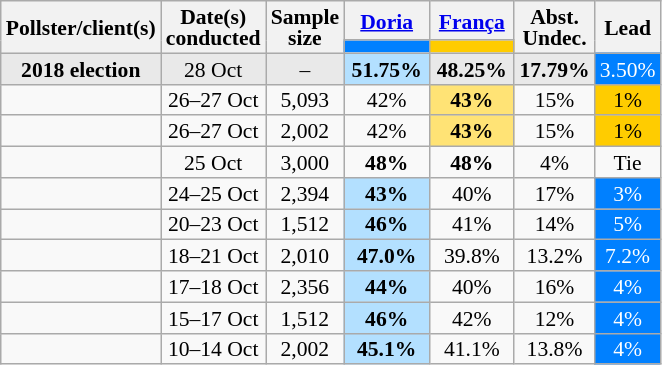<table class="wikitable sortable" style="text-align:center;font-size:90%;line-height:14px;">
<tr>
<th rowspan="2">Pollster/client(s)</th>
<th rowspan="2">Date(s)<br>conducted</th>
<th rowspan="2" data-sort-type="number">Sample<br>size</th>
<th class="unsortable" style="width:50px;"><a href='#'>Doria</a><br></th>
<th class="unsortable" style="width:50px;"><a href='#'>França</a><br></th>
<th rowspan="2" class="unsortable">Abst.<br>Undec.</th>
<th rowspan="2" data-sort-type="number">Lead</th>
</tr>
<tr>
<th data-sort-type="number" class="sortable" style="background:#0080FF;"></th>
<th data-sort-type="number" class="sortable" style="background:#FFCC00;"></th>
</tr>
<tr style="background:#E9E9E9;">
<td><strong>2018 election</strong></td>
<td>28 Oct</td>
<td>–</td>
<td style="background:#B3E0FF;"><strong>51.75%</strong></td>
<td><strong>48.25%</strong></td>
<td><strong>17.79%</strong></td>
<td style="background:#0080FF;color:#FFFFFF;">3.50%</td>
</tr>
<tr>
<td></td>
<td>26–27 Oct</td>
<td>5,093</td>
<td>42%</td>
<td style="background:#FFE375;"><strong>43%</strong></td>
<td>15%</td>
<td style="background:#FFCC00;">1%</td>
</tr>
<tr>
<td></td>
<td>26–27 Oct</td>
<td>2,002</td>
<td>42%</td>
<td style="background:#FFE375;"><strong>43%</strong></td>
<td>15%</td>
<td style="background:#FFCC00;">1%</td>
</tr>
<tr>
<td></td>
<td>25 Oct</td>
<td>3,000</td>
<td><strong>48%</strong></td>
<td><strong>48%</strong></td>
<td>4%</td>
<td>Tie</td>
</tr>
<tr>
<td></td>
<td>24–25 Oct</td>
<td>2,394</td>
<td style="background:#B3E0FF;"><strong>43%</strong></td>
<td>40%</td>
<td>17%</td>
<td style="background:#0080FF;color:#FFFFFF;">3%</td>
</tr>
<tr>
<td></td>
<td>20–23 Oct</td>
<td>1,512</td>
<td style="background:#B3E0FF;"><strong>46%</strong></td>
<td>41%</td>
<td>14%</td>
<td style="background:#0080FF;color:#FFFFFF;">5%</td>
</tr>
<tr>
<td></td>
<td>18–21 Oct</td>
<td>2,010</td>
<td style="background:#B3E0FF;"><strong>47.0%</strong></td>
<td>39.8%</td>
<td>13.2%</td>
<td style="background:#0080FF;color:#FFFFFF;">7.2%</td>
</tr>
<tr>
<td></td>
<td>17–18 Oct</td>
<td>2,356</td>
<td style="background:#B3E0FF;"><strong>44%</strong></td>
<td>40%</td>
<td>16%</td>
<td style="background:#0080FF;color:#FFFFFF;">4%</td>
</tr>
<tr>
<td></td>
<td>15–17 Oct</td>
<td>1,512</td>
<td style="background:#B3E0FF;"><strong>46%</strong></td>
<td>42%</td>
<td>12%</td>
<td style="background:#0080FF;color:#FFFFFF;">4%</td>
</tr>
<tr>
<td></td>
<td>10–14 Oct</td>
<td>2,002</td>
<td style="background:#B3E0FF;"><strong>45.1%</strong></td>
<td>41.1%</td>
<td>13.8%</td>
<td style="background:#0080FF;color:#FFFFFF;">4%</td>
</tr>
</table>
